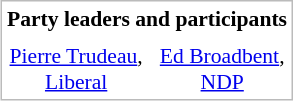<table style="border: solid 1px #bbb; margin: 0 0 0 1.4em; float:right; font-size:90%; text-align:center">
<tr>
<th colspan="3">Party leaders and participants</th>
</tr>
<tr>
<td></td>
<td></td>
<td></td>
</tr>
<tr>
<td><a href='#'>Pierre Trudeau</a>, <br><a href='#'>Liberal</a></td>
<td></td>
<td><a href='#'>Ed Broadbent</a>, <br> <a href='#'>NDP</a></td>
</tr>
</table>
